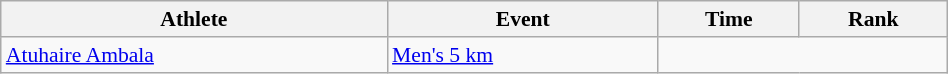<table class="wikitable" style="text-align:center; font-size:90%; width:50%;">
<tr>
<th>Athlete</th>
<th>Event</th>
<th>Time</th>
<th>Rank</th>
</tr>
<tr>
<td align=left><a href='#'>Atuhaire Ambala</a></td>
<td align=left><a href='#'>Men's 5 km</a></td>
<td colspan=2></td>
</tr>
</table>
